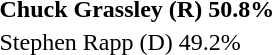<table>
<tr>
<td><strong>Chuck Grassley (R) 50.8%</strong></td>
</tr>
<tr>
<td>Stephen Rapp (D) 49.2%</td>
</tr>
</table>
